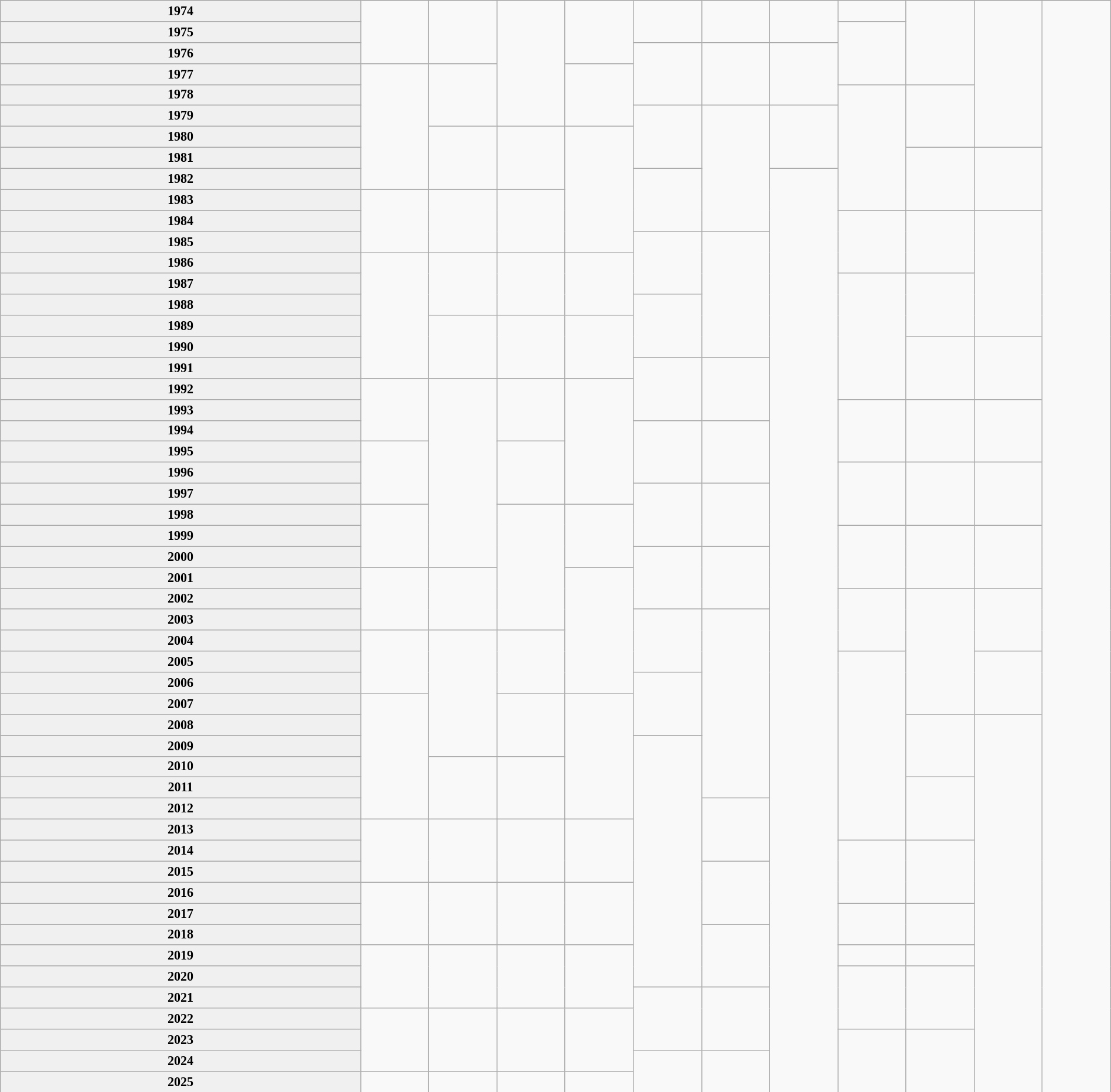<table class="wikitable" width="100%" style="font-size:92%;">
<tr align="center">
<td style="background: #f0f0f0"><strong>1974</strong></td>
<td rowspan='3'></td>
<td rowspan='3'></td>
<td rowspan='6'></td>
<td rowspan='3'></td>
<td rowspan='2'></td>
<td rowspan='2'></td>
<td rowspan='2'></td>
<td rowspan='1'></td>
<td rowspan='4'></td>
<td rowspan='7'></td>
<td rowspan='52'></td>
</tr>
<tr align="center">
<td style="background: #f0f0f0"><strong>1975</strong></td>
<td rowspan='3'></td>
</tr>
<tr align="center">
<td style="background: #f0f0f0"><strong>1976</strong></td>
<td rowspan='3'></td>
<td rowspan='3'></td>
<td rowspan='3'></td>
</tr>
<tr align="center">
<td style="background: #f0f0f0"><strong>1977</strong></td>
<td rowspan='6'></td>
<td rowspan='3'></td>
<td rowspan='3'></td>
</tr>
<tr align="center">
<td style="background: #f0f0f0"><strong>1978</strong></td>
<td rowspan='6'></td>
<td rowspan='3'></td>
</tr>
<tr align="center">
<td style="background: #f0f0f0"><strong>1979</strong></td>
<td rowspan='3'></td>
<td rowspan='6'></td>
<td rowspan='3'></td>
</tr>
<tr align="center">
<td style="background: #f0f0f0"><strong>1980</strong></td>
<td rowspan='3'></td>
<td rowspan='3'></td>
<td rowspan='6'></td>
</tr>
<tr align="center">
<td style="background: #f0f0f0"><strong>1981</strong></td>
<td rowspan='3'></td>
<td rowspan='3'></td>
</tr>
<tr align="center">
<td style="background: #f0f0f0"><strong>1982</strong></td>
<td rowspan='3'></td>
<td rowspan='44'></td>
</tr>
<tr align="center">
<td style="background: #f0f0f0"><strong>1983</strong></td>
<td rowspan='3'></td>
<td rowspan='3'></td>
<td rowspan='3'></td>
</tr>
<tr align="center">
<td style="background: #f0f0f0"><strong>1984</strong></td>
<td rowspan='3'></td>
<td rowspan='3'></td>
<td rowspan='6'></td>
</tr>
<tr align="center">
<td style="background: #f0f0f0"><strong>1985</strong></td>
<td rowspan='3'></td>
<td rowspan='6'></td>
</tr>
<tr align="center">
<td style="background: #f0f0f0"><strong>1986</strong></td>
<td rowspan='6'></td>
<td rowspan='3'></td>
<td rowspan='3'></td>
<td rowspan='3'></td>
</tr>
<tr align="center">
<td style="background: #f0f0f0"><strong>1987</strong></td>
<td rowspan='6'></td>
<td rowspan='3'></td>
</tr>
<tr align="center">
<td style="background: #f0f0f0"><strong>1988</strong></td>
<td rowspan='3'></td>
</tr>
<tr align="center">
<td style="background: #f0f0f0"><strong>1989</strong></td>
<td rowspan='3'></td>
<td rowspan='3'></td>
<td rowspan='3'></td>
</tr>
<tr align="center">
<td style="background: #f0f0f0"><strong>1990</strong></td>
<td rowspan='3'></td>
<td rowspan='3'></td>
</tr>
<tr align="center">
<td style="background: #f0f0f0"><strong>1991</strong></td>
<td rowspan='3'></td>
<td rowspan='3'></td>
</tr>
<tr align="center">
<td style="background: #f0f0f0"><strong>1992</strong></td>
<td rowspan='3'></td>
<td rowspan='9'></td>
<td rowspan='3'></td>
<td rowspan='6'></td>
</tr>
<tr align="center">
<td style="background: #f0f0f0"><strong>1993</strong></td>
<td rowspan='3'></td>
<td rowspan='3'></td>
<td rowspan='3'></td>
</tr>
<tr align="center">
<td style="background: #f0f0f0"><strong>1994</strong></td>
<td rowspan='3'></td>
<td rowspan='3'></td>
</tr>
<tr align="center">
<td style="background: #f0f0f0"><strong>1995</strong></td>
<td rowspan='3'></td>
<td rowspan='3'></td>
</tr>
<tr align="center">
<td style="background: #f0f0f0"><strong>1996</strong></td>
<td rowspan='3'></td>
<td rowspan='3'></td>
<td rowspan='3'></td>
</tr>
<tr align="center">
<td style="background: #f0f0f0"><strong>1997</strong></td>
<td rowspan='3'></td>
<td rowspan='3'></td>
</tr>
<tr align="center">
<td style="background: #f0f0f0"><strong>1998</strong></td>
<td rowspan='3'></td>
<td rowspan='6'></td>
<td rowspan='3'></td>
</tr>
<tr align="center">
<td style="background: #f0f0f0"><strong>1999</strong></td>
<td rowspan='3'></td>
<td rowspan='3'></td>
<td rowspan='3'></td>
</tr>
<tr align="center">
<td style="background: #f0f0f0"><strong>2000</strong></td>
<td rowspan='3'></td>
<td rowspan='3'></td>
</tr>
<tr align="center">
<td style="background: #f0f0f0"><strong>2001</strong></td>
<td rowspan='3'></td>
<td rowspan='3'></td>
<td rowspan='6'></td>
</tr>
<tr align="center">
<td style="background: #f0f0f0"><strong>2002</strong></td>
<td rowspan='3'></td>
<td rowspan='6'></td>
<td rowspan='3'></td>
</tr>
<tr align="center">
<td style="background: #f0f0f0"><strong>2003</strong></td>
<td rowspan='3'></td>
<td rowspan='9'></td>
</tr>
<tr align="center">
<td style="background: #f0f0f0"><strong>2004</strong></td>
<td rowspan='3'></td>
<td rowspan='6'></td>
<td rowspan='3'></td>
</tr>
<tr align="center">
<td style="background: #f0f0f0"><strong>2005</strong></td>
<td rowspan='9'></td>
<td rowspan='3'></td>
</tr>
<tr align="center">
<td style="background: #f0f0f0"><strong>2006</strong></td>
<td rowspan='3'></td>
</tr>
<tr align="center">
<td style="background: #f0f0f0"><strong>2007</strong></td>
<td rowspan='6'></td>
<td rowspan='3'></td>
<td rowspan='6'></td>
</tr>
<tr align="center">
<td style="background: #f0f0f0"><strong>2008</strong></td>
<td rowspan='3'></td>
<td rowspan='18'></td>
</tr>
<tr align="center">
<td style="background: #f0f0f0"><strong>2009</strong></td>
<td rowspan='12'></td>
</tr>
<tr align="center">
<td style="background: #f0f0f0"><strong>2010</strong></td>
<td rowspan='3'></td>
<td rowspan='3'></td>
</tr>
<tr align="center">
<td style="background: #f0f0f0"><strong>2011</strong></td>
<td rowspan='3'></td>
</tr>
<tr align="center">
<td style="background: #f0f0f0"><strong>2012</strong></td>
<td rowspan='3'></td>
</tr>
<tr align="center">
<td style="background: #f0f0f0"><strong>2013</strong></td>
<td rowspan='3'></td>
<td rowspan='3'></td>
<td rowspan='3'></td>
<td rowspan='3'></td>
</tr>
<tr align="center">
<td style="background: #f0f0f0"><strong>2014</strong></td>
<td rowspan='3'></td>
<td rowspan='3'></td>
</tr>
<tr align="center">
<td style="background: #f0f0f0"><strong>2015</strong></td>
<td rowspan='3'></td>
</tr>
<tr align="center">
<td style="background: #f0f0f0"><strong>2016</strong></td>
<td rowspan='3'></td>
<td rowspan='3'></td>
<td rowspan='3'></td>
<td rowspan='3'></td>
</tr>
<tr align="center">
<td style="background: #f0f0f0"><strong>2017</strong></td>
<td rowspan='2'></td>
<td rowspan='2'></td>
</tr>
<tr align="center">
<td style="background: #f0f0f0"><strong>2018</strong></td>
<td rowspan='3'></td>
</tr>
<tr align="center">
<td style="background: #f0f0f0"><strong>2019</strong></td>
<td rowspan='3'></td>
<td rowspan='3'></td>
<td rowspan='3'></td>
<td rowspan='3'></td>
<td rowspan='1'></td>
<td rowspan='1'></td>
</tr>
<tr align="center">
<td style="background: #f0f0f0"><strong>2020</strong></td>
<td rowspan='3'></td>
<td rowspan='3'></td>
</tr>
<tr align="center">
<td style="background: #f0f0f0"><strong>2021</strong></td>
<td rowspan='3'></td>
<td rowspan='3'></td>
</tr>
<tr align="center">
<td style="background: #f0f0f0"><strong>2022</strong></td>
<td rowspan='3'></td>
<td rowspan='3'></td>
<td rowspan='3'></td>
<td rowspan='3'></td>
</tr>
<tr align="center">
<td style="background: #f0f0f0"><strong>2023</strong></td>
<td rowspan='3'></td>
<td rowspan='3'></td>
</tr>
<tr align="center">
<td style="background: #f0f0f0"><strong>2024</strong></td>
<td rowspan='2'></td>
<td rowspan='2'></td>
</tr>
<tr align="center">
<td style="background: #f0f0f0"><strong>2025</strong></td>
<td rowspan='1'></td>
<td rowspan='1'></td>
<td rowspan='1'></td>
<td rowspan='1'></td>
</tr>
</table>
